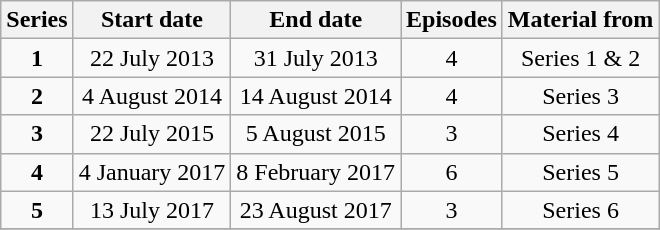<table class="wikitable" style="text-align:center;">
<tr>
<th>Series</th>
<th>Start date</th>
<th>End date</th>
<th>Episodes</th>
<th>Material from</th>
</tr>
<tr>
<td><strong>1</strong></td>
<td>22 July 2013</td>
<td>31 July 2013</td>
<td>4</td>
<td>Series 1 & 2</td>
</tr>
<tr>
<td><strong>2</strong></td>
<td>4 August 2014</td>
<td>14 August 2014</td>
<td>4</td>
<td>Series 3</td>
</tr>
<tr>
<td><strong>3</strong></td>
<td>22 July 2015</td>
<td>5 August 2015</td>
<td>3</td>
<td>Series 4</td>
</tr>
<tr>
<td><strong>4</strong></td>
<td>4 January 2017</td>
<td>8 February 2017</td>
<td>6</td>
<td>Series 5</td>
</tr>
<tr>
<td><strong>5</strong></td>
<td>13 July 2017</td>
<td>23 August 2017</td>
<td>3</td>
<td>Series 6</td>
</tr>
<tr>
</tr>
</table>
